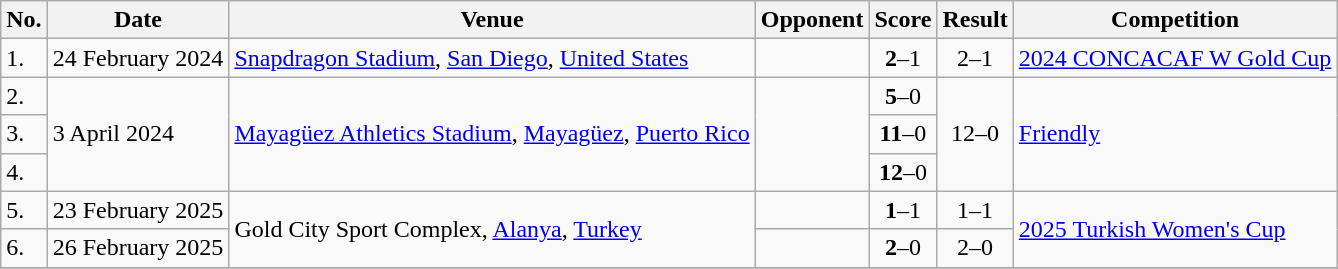<table class="wikitable">
<tr>
<th>No.</th>
<th>Date</th>
<th>Venue</th>
<th>Opponent</th>
<th>Score</th>
<th>Result</th>
<th>Competition</th>
</tr>
<tr>
<td>1.</td>
<td>24 February 2024</td>
<td><a href='#'>Snapdragon Stadium</a>, <a href='#'>San Diego</a>, <a href='#'>United States</a></td>
<td></td>
<td align=center><strong>2</strong>–1</td>
<td align=center>2–1</td>
<td><a href='#'>2024 CONCACAF W Gold Cup</a></td>
</tr>
<tr>
<td>2.</td>
<td rowspan=3>3 April 2024</td>
<td rowspan=3><a href='#'>Mayagüez Athletics Stadium</a>, <a href='#'>Mayagüez</a>, <a href='#'>Puerto Rico</a></td>
<td rowspan=3></td>
<td align=center><strong>5</strong>–0</td>
<td rowspan=3 align=center>12–0</td>
<td rowspan=3><a href='#'>Friendly</a></td>
</tr>
<tr>
<td>3.</td>
<td align=center><strong>11</strong>–0</td>
</tr>
<tr>
<td>4.</td>
<td align=center><strong>12</strong>–0</td>
</tr>
<tr>
<td>5.</td>
<td>23 February 2025</td>
<td rowspan=2>Gold City Sport Complex, <a href='#'>Alanya</a>, <a href='#'>Turkey</a></td>
<td></td>
<td align=center><strong>1</strong>–1</td>
<td align=center>1–1</td>
<td rowspan=2><a href='#'>2025 Turkish Women's Cup</a></td>
</tr>
<tr>
<td>6.</td>
<td>26 February 2025</td>
<td></td>
<td align=center><strong>2</strong>–0</td>
<td align=center>2–0</td>
</tr>
<tr>
</tr>
</table>
